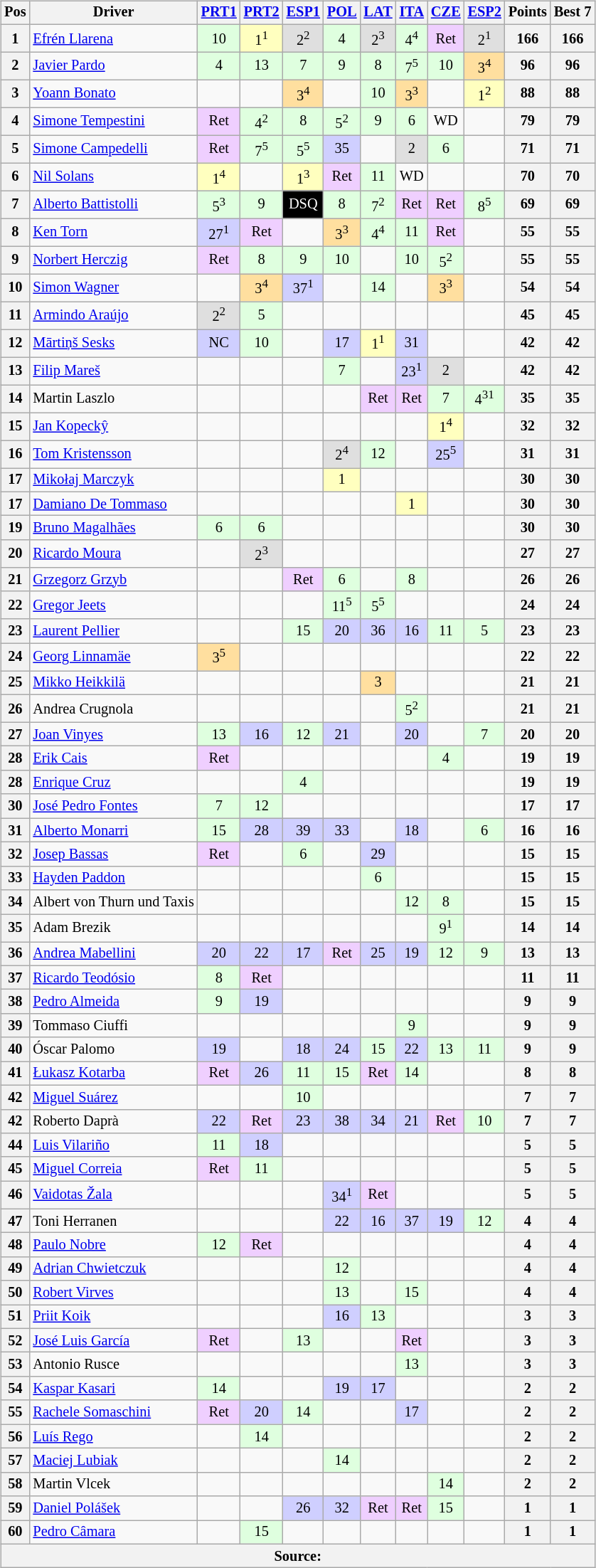<table>
<tr>
<td><br><table class="wikitable" style="font-size: 85%; text-align: center">
<tr valign="top">
<th valign="middle">Pos</th>
<th valign="middle">Driver</th>
<th><a href='#'>PRT1</a><br></th>
<th><a href='#'>PRT2</a><br></th>
<th><a href='#'>ESP1</a><br></th>
<th><a href='#'>POL</a><br></th>
<th><a href='#'>LAT</a><br></th>
<th><a href='#'>ITA</a><br></th>
<th><a href='#'>CZE</a><br></th>
<th><a href='#'>ESP2</a><br></th>
<th valign="middle">Points</th>
<th valign="middle">Best 7</th>
</tr>
<tr>
<th>1</th>
<td align=left> <a href='#'>Efrén Llarena</a></td>
<td style="background:#DFFFDF;">10</td>
<td style="background:#FFFFBF;">1<sup>1</sup></td>
<td style="background:#DFDFDF;">2<sup>2</sup></td>
<td style="background:#DFFFDF;">4</td>
<td style="background:#DFDFDF;">2<sup>3</sup></td>
<td style="background:#DFFFDF;">4<sup>4</sup></td>
<td style="background:#EFCFFF;">Ret</td>
<td style="background:#DFDFDF;">2<sup>1</sup></td>
<th>166</th>
<th>166</th>
</tr>
<tr>
<th>2</th>
<td align="left"> <a href='#'>Javier Pardo</a></td>
<td style="background:#DFFFDF;">4</td>
<td style="background:#DFFFDF;">13</td>
<td style="background:#DFFFDF;">7</td>
<td style="background:#DFFFDF;">9</td>
<td style="background:#DFFFDF;">8</td>
<td style="background:#DFFFDF;">7<sup>5</sup></td>
<td style="background:#DFFFDF;">10</td>
<td style="background:#FFDF9F;">3<sup>4</sup></td>
<th>96</th>
<th>96</th>
</tr>
<tr>
<th>3</th>
<td align="left"> <a href='#'>Yoann Bonato</a></td>
<td></td>
<td></td>
<td style="background:#FFDF9F;">3<sup>4</sup></td>
<td></td>
<td style="background:#DFFFDF;">10</td>
<td style="background:#FFDF9F;">3<sup>3</sup></td>
<td></td>
<td style="background:#FFFFBF;">1<sup>2</sup></td>
<th>88</th>
<th>88</th>
</tr>
<tr>
<th>4</th>
<td align="left"> <a href='#'>Simone Tempestini</a></td>
<td style="background:#EFCFFF;">Ret</td>
<td style="background:#DFFFDF;">4<sup>2</sup></td>
<td style="background:#DFFFDF;">8</td>
<td style="background:#DFFFDF;">5<sup>2</sup></td>
<td style="background:#DFFFDF;">9</td>
<td style="background:#DFFFDF;">6</td>
<td>WD</td>
<td></td>
<th>79</th>
<th>79</th>
</tr>
<tr>
<th>5</th>
<td align="left"> <a href='#'>Simone Campedelli</a></td>
<td style="background:#EFCFFF;">Ret</td>
<td style="background:#DFFFDF;">7<sup>5</sup></td>
<td style="background:#DFFFDF;">5<sup>5</sup></td>
<td style="background:#CFCFFF;">35</td>
<td></td>
<td style="background:#DFDFDF;">2</td>
<td style="background:#DFFFDF;">6</td>
<td></td>
<th>71</th>
<th>71</th>
</tr>
<tr>
<th>6</th>
<td align="left"> <a href='#'>Nil Solans</a></td>
<td style="background:#FFFFBF;">1<sup>4</sup></td>
<td></td>
<td style="background:#FFFFBF;">1<sup>3</sup></td>
<td style="background:#EFCFFF;">Ret</td>
<td style="background:#DFFFDF;">11</td>
<td>WD</td>
<td></td>
<td></td>
<th>70</th>
<th>70</th>
</tr>
<tr>
<th>7</th>
<td align="left"> <a href='#'>Alberto Battistolli</a></td>
<td style="background:#DFFFDF;">5<sup>3</sup></td>
<td style="background:#DFFFDF;">9</td>
<td style="background:black;color:white">DSQ</td>
<td style="background:#DFFFDF;">8</td>
<td style="background:#DFFFDF;">7<sup>2</sup></td>
<td style="background:#EFCFFF;">Ret</td>
<td style="background:#EFCFFF;">Ret</td>
<td style="background:#DFFFDF;">8<sup>5</sup></td>
<th>69</th>
<th>69</th>
</tr>
<tr>
<th>8</th>
<td align="left"> <a href='#'>Ken Torn</a></td>
<td style="background:#CFCFFF;">27<sup>1</sup></td>
<td style="background:#EFCFFF;">Ret</td>
<td></td>
<td style="background:#FFDF9F;">3<sup>3</sup></td>
<td style="background:#DFFFDF;">4<sup>4</sup></td>
<td style="background:#DFFFDF;">11</td>
<td style="background:#EFCFFF;">Ret</td>
<td></td>
<th>55</th>
<th>55</th>
</tr>
<tr>
<th>9</th>
<td align="left"> <a href='#'>Norbert Herczig</a></td>
<td style="background:#EFCFFF;">Ret</td>
<td style="background:#DFFFDF;">8</td>
<td style="background:#DFFFDF;">9</td>
<td style="background:#DFFFDF;">10</td>
<td></td>
<td style="background:#DFFFDF;">10</td>
<td style="background:#DFFFDF;">5<sup>2</sup></td>
<td></td>
<th>55</th>
<th>55</th>
</tr>
<tr>
<th>10</th>
<td align="left"> <a href='#'>Simon Wagner</a></td>
<td></td>
<td style="background:#FFDF9F;">3<sup>4</sup></td>
<td style="background:#CFCFFF;">37<sup>1</sup></td>
<td></td>
<td style="background:#DFFFDF;">14</td>
<td></td>
<td style="background:#FFDF9F;">3<sup>3</sup></td>
<td></td>
<th>54</th>
<th>54</th>
</tr>
<tr>
<th>11</th>
<td align="left"> <a href='#'>Armindo Araújo</a></td>
<td style="background:#DFDFDF;">2<sup>2</sup></td>
<td style="background:#DFFFDF;">5</td>
<td></td>
<td></td>
<td></td>
<td></td>
<td></td>
<td></td>
<th>45</th>
<th>45</th>
</tr>
<tr>
<th>12</th>
<td align="left"> <a href='#'>Mārtiņš Sesks</a></td>
<td style="background:#CFCFFF;">NC</td>
<td style="background:#DFFFDF;">10</td>
<td></td>
<td style="background:#CFCFFF;">17</td>
<td style="background:#FFFFBF;">1<sup>1</sup></td>
<td style="background:#CFCFFF;">31</td>
<td></td>
<td></td>
<th>42</th>
<th>42</th>
</tr>
<tr>
<th>13</th>
<td align="left"> <a href='#'>Filip Mareš</a></td>
<td></td>
<td></td>
<td></td>
<td style="background:#DFFFDF;">7</td>
<td></td>
<td style="background:#CFCFFF;">23<sup>1</sup></td>
<td style="background:#DFDFDF;">2</td>
<td></td>
<th>42</th>
<th>42</th>
</tr>
<tr>
<th>14</th>
<td align="left"> Martin Laszlo</td>
<td></td>
<td></td>
<td></td>
<td></td>
<td style="background:#EFCFFF;">Ret</td>
<td style="background:#EFCFFF;">Ret</td>
<td style="background:#DFFFDF;">7</td>
<td style="background:#DFFFDF;">4<sup>31</sup></td>
<th>35</th>
<th>35</th>
</tr>
<tr>
<th>15</th>
<td align="left"> <a href='#'>Jan Kopeckŷ</a></td>
<td></td>
<td></td>
<td></td>
<td></td>
<td></td>
<td></td>
<td style="background:#FFFFBF;">1<sup>4</sup></td>
<td></td>
<th>32</th>
<th>32</th>
</tr>
<tr>
<th>16</th>
<td align="left"> <a href='#'>Tom Kristensson</a></td>
<td></td>
<td></td>
<td></td>
<td style="background:#DFDFDF;">2<sup>4</sup></td>
<td style="background:#DFFFDF;">12</td>
<td></td>
<td style="background:#CFCFFF;">25<sup>5</sup></td>
<td></td>
<th>31</th>
<th>31</th>
</tr>
<tr>
<th>17</th>
<td align="left"> <a href='#'>Mikołaj Marczyk</a></td>
<td></td>
<td></td>
<td></td>
<td style="background:#FFFFBF;">1</td>
<td></td>
<td></td>
<td></td>
<td></td>
<th>30</th>
<th>30</th>
</tr>
<tr>
<th>17</th>
<td align="left"> <a href='#'>Damiano De Tommaso</a></td>
<td></td>
<td></td>
<td></td>
<td></td>
<td></td>
<td style="background:#FFFFBF;">1</td>
<td></td>
<td></td>
<th>30</th>
<th>30</th>
</tr>
<tr>
<th>19</th>
<td align="left"> <a href='#'>Bruno Magalhães</a></td>
<td style="background:#DFFFDF;">6</td>
<td style="background:#DFFFDF;">6</td>
<td></td>
<td></td>
<td></td>
<td></td>
<td></td>
<td></td>
<th>30</th>
<th>30</th>
</tr>
<tr>
<th>20</th>
<td align="left"> <a href='#'>Ricardo Moura</a></td>
<td></td>
<td style="background:#DFDFDF;">2<sup>3</sup></td>
<td></td>
<td></td>
<td></td>
<td></td>
<td></td>
<td></td>
<th>27</th>
<th>27</th>
</tr>
<tr>
<th>21</th>
<td align="left"> <a href='#'>Grzegorz Grzyb</a></td>
<td></td>
<td></td>
<td style="background:#EFCFFF;">Ret</td>
<td style="background:#DFFFDF;">6</td>
<td></td>
<td style="background:#DFFFDF;">8</td>
<td></td>
<td></td>
<th>26</th>
<th>26</th>
</tr>
<tr>
<th>22</th>
<td align="left"> <a href='#'>Gregor Jeets</a></td>
<td></td>
<td></td>
<td></td>
<td style="background:#DFFFDF;">11<sup>5</sup></td>
<td style="background:#DFFFDF;">5<sup>5</sup></td>
<td></td>
<td></td>
<td></td>
<th>24</th>
<th>24</th>
</tr>
<tr>
<th>23</th>
<td align="left"> <a href='#'>Laurent Pellier</a></td>
<td></td>
<td></td>
<td style="background:#DFFFDF;">15</td>
<td style="background:#CFCFFF;">20</td>
<td style="background:#CFCFFF;">36</td>
<td style="background:#CFCFFF;">16</td>
<td style="background:#DFFFDF;">11</td>
<td style="background:#DFFFDF;">5</td>
<th>23</th>
<th>23</th>
</tr>
<tr>
<th>24</th>
<td align="left"> <a href='#'>Georg Linnamäe</a></td>
<td style="background:#FFDF9F;">3<sup>5</sup></td>
<td></td>
<td></td>
<td></td>
<td></td>
<td></td>
<td></td>
<td></td>
<th>22</th>
<th>22</th>
</tr>
<tr>
<th>25</th>
<td align="left"> <a href='#'>Mikko Heikkilä</a></td>
<td></td>
<td></td>
<td></td>
<td></td>
<td style="background:#FFDF9F;">3</td>
<td></td>
<td></td>
<td></td>
<th>21</th>
<th>21</th>
</tr>
<tr>
<th>26</th>
<td align="left"> Andrea Crugnola</td>
<td></td>
<td></td>
<td></td>
<td></td>
<td></td>
<td style="background:#DFFFDF;">5<sup>2</sup></td>
<td></td>
<td></td>
<th>21</th>
<th>21</th>
</tr>
<tr>
<th>27</th>
<td align="left"> <a href='#'>Joan Vinyes</a></td>
<td style="background:#DFFFDF;">13</td>
<td style="background:#CFCFFF;">16</td>
<td style="background:#DFFFDF;">12</td>
<td style="background:#CFCFFF;">21</td>
<td></td>
<td style="background:#CFCFFF;">20</td>
<td></td>
<td style="background:#DFFFDF;">7</td>
<th>20</th>
<th>20</th>
</tr>
<tr>
<th>28</th>
<td align="left"> <a href='#'>Erik Cais</a></td>
<td style="background:#EFCFFF;">Ret</td>
<td></td>
<td></td>
<td></td>
<td></td>
<td></td>
<td style="background:#DFFFDF;">4</td>
<td></td>
<th>19</th>
<th>19</th>
</tr>
<tr>
<th>28</th>
<td align="left"> <a href='#'>Enrique Cruz</a></td>
<td></td>
<td></td>
<td style="background:#DFFFDF;">4</td>
<td></td>
<td></td>
<td></td>
<td></td>
<td></td>
<th>19</th>
<th>19</th>
</tr>
<tr>
<th>30</th>
<td align="left"> <a href='#'>José Pedro Fontes</a></td>
<td style="background:#DFFFDF;">7</td>
<td style="background:#DFFFDF;">12</td>
<td></td>
<td></td>
<td></td>
<td></td>
<td></td>
<td></td>
<th>17</th>
<th>17</th>
</tr>
<tr>
<th>31</th>
<td align="left"> <a href='#'>Alberto Monarri</a></td>
<td style="background:#DFFFDF;">15</td>
<td style="background:#CFCFFF;">28</td>
<td style="background:#CFCFFF;">39</td>
<td style="background:#CFCFFF;">33</td>
<td></td>
<td style="background:#CFCFFF;">18</td>
<td></td>
<td style="background:#DFFFDF;">6</td>
<th>16</th>
<th>16</th>
</tr>
<tr>
<th>32</th>
<td align="left"> <a href='#'>Josep Bassas</a></td>
<td style="background:#EFCFFF;">Ret</td>
<td></td>
<td style="background:#DFFFDF;">6</td>
<td></td>
<td style="background:#CFCFFF;">29</td>
<td></td>
<td></td>
<td></td>
<th>15</th>
<th>15</th>
</tr>
<tr>
<th>33</th>
<td align="left"> <a href='#'>Hayden Paddon</a></td>
<td></td>
<td></td>
<td></td>
<td></td>
<td style="background:#DFFFDF;">6</td>
<td></td>
<td></td>
<td></td>
<th>15</th>
<th>15</th>
</tr>
<tr>
<th>34</th>
<td align="left"> Albert von Thurn und Taxis</td>
<td></td>
<td></td>
<td></td>
<td></td>
<td></td>
<td style="background:#DFFFDF;">12</td>
<td style="background:#DFFFDF;">8</td>
<td></td>
<th>15</th>
<th>15</th>
</tr>
<tr>
<th>35</th>
<td align="left"> Adam Brezik</td>
<td></td>
<td></td>
<td></td>
<td></td>
<td></td>
<td></td>
<td style="background:#DFFFDF;">9<sup>1</sup></td>
<td></td>
<th>14</th>
<th>14</th>
</tr>
<tr>
<th>36</th>
<td align="left"> <a href='#'>Andrea Mabellini</a></td>
<td style="background:#CFCFFF;">20</td>
<td style="background:#CFCFFF;">22</td>
<td style="background:#CFCFFF;">17</td>
<td style="background:#EFCFFF;">Ret</td>
<td style="background:#CFCFFF;">25</td>
<td style="background:#CFCFFF;">19</td>
<td style="background:#DFFFDF;">12</td>
<td style="background:#DFFFDF;">9</td>
<th>13</th>
<th>13</th>
</tr>
<tr>
<th>37</th>
<td align="left"> <a href='#'>Ricardo Teodósio</a></td>
<td style="background:#DFFFDF;">8</td>
<td style="background:#EFCFFF;">Ret</td>
<td></td>
<td></td>
<td></td>
<td></td>
<td></td>
<td></td>
<th>11</th>
<th>11</th>
</tr>
<tr>
<th>38</th>
<td align="left"> <a href='#'>Pedro Almeida</a></td>
<td style="background:#DFFFDF;">9</td>
<td style="background:#CFCFFF;">19</td>
<td></td>
<td></td>
<td></td>
<td></td>
<td></td>
<td></td>
<th>9</th>
<th>9</th>
</tr>
<tr>
<th>39</th>
<td align="left"> Tommaso Ciuffi</td>
<td></td>
<td></td>
<td></td>
<td></td>
<td></td>
<td style="background:#DFFFDF;">9</td>
<td></td>
<td></td>
<th>9</th>
<th>9</th>
</tr>
<tr>
<th>40</th>
<td align="left"> Óscar Palomo</td>
<td style="background:#CFCFFF;">19</td>
<td></td>
<td style="background:#CFCFFF;">18</td>
<td style="background:#CFCFFF;">24</td>
<td style="background:#DFFFDF;">15</td>
<td style="background:#CFCFFF;">22</td>
<td style="background:#DFFFDF;">13</td>
<td style="background:#DFFFDF;">11</td>
<th>9</th>
<th>9</th>
</tr>
<tr>
<th>41</th>
<td align="left"> <a href='#'>Łukasz Kotarba</a></td>
<td style="background:#EFCFFF;">Ret</td>
<td style="background:#CFCFFF;">26</td>
<td style="background:#DFFFDF;">11</td>
<td style="background:#DFFFDF;">15</td>
<td style="background:#EFCFFF;">Ret</td>
<td style="background:#DFFFDF;">14</td>
<td></td>
<td></td>
<th>8</th>
<th>8</th>
</tr>
<tr>
<th>42</th>
<td align="left"> <a href='#'>Miguel Suárez</a></td>
<td></td>
<td></td>
<td style="background:#DFFFDF;">10</td>
<td></td>
<td></td>
<td></td>
<td></td>
<td></td>
<th>7</th>
<th>7</th>
</tr>
<tr>
<th>42</th>
<td align="left"> Roberto Daprà</td>
<td style="background:#CFCFFF;">22</td>
<td style="background:#EFCFFF;">Ret</td>
<td style="background:#CFCFFF;">23</td>
<td style="background:#CFCFFF;">38</td>
<td style="background:#CFCFFF;">34</td>
<td style="background:#CFCFFF;">21</td>
<td style="background:#EFCFFF;">Ret</td>
<td style="background:#DFFFDF;">10</td>
<th>7</th>
<th>7</th>
</tr>
<tr>
<th>44</th>
<td align="left"> <a href='#'>Luis Vilariño</a></td>
<td style="background:#DFFFDF;">11</td>
<td style="background:#CFCFFF;">18</td>
<td></td>
<td></td>
<td></td>
<td></td>
<td></td>
<td></td>
<th>5</th>
<th>5</th>
</tr>
<tr>
<th>45</th>
<td align="left"> <a href='#'>Miguel Correia</a></td>
<td style="background:#EFCFFF;">Ret</td>
<td style="background:#DFFFDF;">11</td>
<td></td>
<td></td>
<td></td>
<td></td>
<td></td>
<td></td>
<th>5</th>
<th>5</th>
</tr>
<tr>
<th>46</th>
<td align="left"> <a href='#'>Vaidotas Žala</a></td>
<td></td>
<td></td>
<td></td>
<td style="background:#CFCFFF;">34<sup>1</sup></td>
<td style="background:#EFCFFF;">Ret</td>
<td></td>
<td></td>
<td></td>
<th>5</th>
<th>5</th>
</tr>
<tr>
<th>47</th>
<td align="left"> Toni Herranen</td>
<td></td>
<td></td>
<td></td>
<td style="background:#CFCFFF;">22</td>
<td style="background:#CFCFFF;">16</td>
<td style="background:#CFCFFF;">37</td>
<td style="background:#CFCFFF;">19</td>
<td style="background:#DFFFDF;">12</td>
<th>4</th>
<th>4</th>
</tr>
<tr>
<th>48</th>
<td align="left"> <a href='#'>Paulo Nobre</a></td>
<td style="background:#DFFFDF;">12</td>
<td style="background:#EFCFFF;">Ret</td>
<td></td>
<td></td>
<td></td>
<td></td>
<td></td>
<td></td>
<th>4</th>
<th>4</th>
</tr>
<tr>
<th>49</th>
<td align="left"> <a href='#'>Adrian Chwietczuk</a></td>
<td></td>
<td></td>
<td></td>
<td style="background:#DFFFDF;">12</td>
<td></td>
<td></td>
<td></td>
<td></td>
<th>4</th>
<th>4</th>
</tr>
<tr>
<th>50</th>
<td align="left"> <a href='#'>Robert Virves</a></td>
<td></td>
<td></td>
<td></td>
<td style="background:#DFFFDF;">13</td>
<td></td>
<td style="background:#DFFFDF;">15</td>
<td></td>
<td></td>
<th>4</th>
<th>4</th>
</tr>
<tr>
<th>51</th>
<td align="left"> <a href='#'>Priit Koik</a></td>
<td></td>
<td></td>
<td></td>
<td style="background:#CFCFFF;">16</td>
<td style="background:#DFFFDF;">13</td>
<td></td>
<td></td>
<td></td>
<th>3</th>
<th>3</th>
</tr>
<tr>
<th>52</th>
<td align="left"> <a href='#'>José Luis García</a></td>
<td style="background:#EFCFFF;">Ret</td>
<td></td>
<td style="background:#DFFFDF;">13</td>
<td></td>
<td></td>
<td style="background:#EFCFFF;">Ret</td>
<td></td>
<td></td>
<th>3</th>
<th>3</th>
</tr>
<tr>
<th>53</th>
<td align="left"> Antonio Rusce</td>
<td></td>
<td></td>
<td></td>
<td></td>
<td></td>
<td style="background:#DFFFDF;">13</td>
<td></td>
<td></td>
<th>3</th>
<th>3</th>
</tr>
<tr>
<th>54</th>
<td align="left"> <a href='#'>Kaspar Kasari</a></td>
<td style="background:#DFFFDF;">14</td>
<td></td>
<td></td>
<td style="background:#CFCFFF;">19</td>
<td style="background:#CFCFFF;">17</td>
<td></td>
<td></td>
<td></td>
<th>2</th>
<th>2</th>
</tr>
<tr>
<th>55</th>
<td align="left"> <a href='#'>Rachele Somaschini</a></td>
<td style="background:#EFCFFF;">Ret</td>
<td style="background:#CFCFFF;">20</td>
<td style="background:#DFFFDF;">14</td>
<td></td>
<td></td>
<td style="background:#CFCFFF;">17</td>
<td></td>
<td></td>
<th>2</th>
<th>2</th>
</tr>
<tr>
<th>56</th>
<td align="left"> <a href='#'>Luís Rego</a></td>
<td></td>
<td style="background:#DFFFDF;">14</td>
<td></td>
<td></td>
<td></td>
<td></td>
<td></td>
<td></td>
<th>2</th>
<th>2</th>
</tr>
<tr>
<th>57</th>
<td align="left"> <a href='#'>Maciej Lubiak</a></td>
<td></td>
<td></td>
<td></td>
<td style="background:#DFFFDF;">14</td>
<td></td>
<td></td>
<td></td>
<td></td>
<th>2</th>
<th>2</th>
</tr>
<tr>
<th>58</th>
<td align="left"> Martin Vlcek</td>
<td></td>
<td></td>
<td></td>
<td></td>
<td></td>
<td></td>
<td style="background:#DFFFDF;">14</td>
<td></td>
<th>2</th>
<th>2</th>
</tr>
<tr>
<th>59</th>
<td align="left"> <a href='#'>Daniel Polášek</a></td>
<td></td>
<td></td>
<td style="background:#CFCFFF;">26</td>
<td style="background:#CFCFFF;">32</td>
<td style="background:#EFCFFF;">Ret</td>
<td style="background:#EFCFFF;">Ret</td>
<td style="background:#DFFFDF;">15</td>
<td></td>
<th>1</th>
<th>1</th>
</tr>
<tr>
<th>60</th>
<td align="left"> <a href='#'>Pedro Câmara</a></td>
<td></td>
<td style="background:#DFFFDF;">15</td>
<td></td>
<td></td>
<td></td>
<td></td>
<td></td>
<td></td>
<th>1</th>
<th>1</th>
</tr>
<tr>
<th colspan=12>Source:</th>
</tr>
</table>
</td>
<td valign="top"><br></td>
</tr>
</table>
